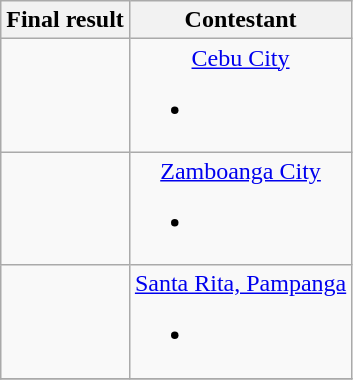<table class="wikitable" style="text-align:center;">
<tr>
<th>Final result</th>
<th>Contestant</th>
</tr>
<tr>
<td></td>
<td><a href='#'>Cebu City</a><br><ul><li></li></ul></td>
</tr>
<tr>
<td></td>
<td><a href='#'>Zamboanga City</a><br><ul><li></li></ul></td>
</tr>
<tr>
<td></td>
<td><a href='#'>Santa Rita, Pampanga</a><br><ul><li></li></ul></td>
</tr>
<tr>
</tr>
</table>
